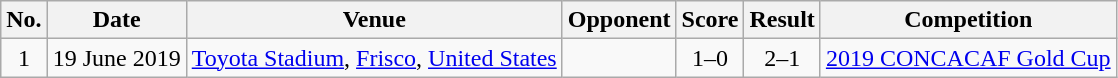<table class="wikitable sortable">
<tr>
<th scope="col">No.</th>
<th scope="col">Date</th>
<th scope="col">Venue</th>
<th scope="col">Opponent</th>
<th scope="col">Score</th>
<th scope="col">Result</th>
<th scope="col">Competition</th>
</tr>
<tr>
<td align="center">1</td>
<td>19 June 2019</td>
<td><a href='#'>Toyota Stadium</a>, <a href='#'>Frisco</a>, <a href='#'>United States</a></td>
<td></td>
<td align="center">1–0</td>
<td align="center">2–1</td>
<td><a href='#'>2019 CONCACAF Gold Cup</a></td>
</tr>
</table>
